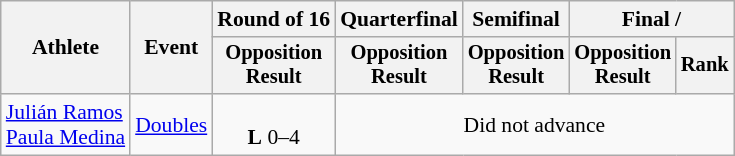<table class=wikitable style=font-size:90%;text-align:center>
<tr>
<th rowspan=2>Athlete</th>
<th rowspan=2>Event</th>
<th>Round of 16</th>
<th>Quarterfinal</th>
<th>Semifinal</th>
<th colspan=2>Final / </th>
</tr>
<tr style=font-size:95%>
<th>Opposition<br>Result</th>
<th>Opposition<br>Result</th>
<th>Opposition<br>Result</th>
<th>Opposition<br>Result</th>
<th>Rank</th>
</tr>
<tr>
<td align=left><a href='#'>Julián Ramos</a><br><a href='#'>Paula Medina</a></td>
<td align=left><a href='#'>Doubles</a></td>
<td><br><strong>L</strong> 0–4</td>
<td colspan=4>Did not advance</td>
</tr>
</table>
